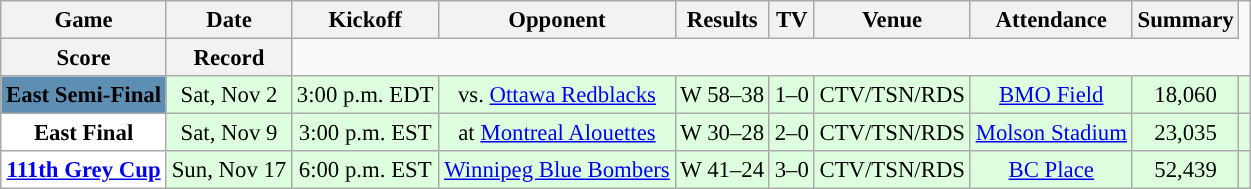<table class="wikitable" style="font-size: 95%;">
<tr>
<th scope="col">Game</th>
<th scope="col">Date</th>
<th scope="col">Kickoff</th>
<th scope="col">Opponent</th>
<th scope="col">Results</th>
<th scope="col">TV</th>
<th scope="col">Venue</th>
<th scope="col">Attendance</th>
<th scope="col">Summary</th>
</tr>
<tr>
<th scope="col">Score</th>
<th scope="col">Record</th>
</tr>
<tr align="center" bgcolor="#ddffdd">
<th style="text-align:center; background:#5E8EB2;"><span>East Semi-Final</span></th>
<td align="center">Sat, Nov 2</td>
<td align="center">3:00 p.m. EDT</td>
<td align="center">vs. <a href='#'>Ottawa Redblacks</a></td>
<td align="center">W 58–38</td>
<td align="center">1–0</td>
<td align="center">CTV/TSN/RDS</td>
<td align="center"><a href='#'>BMO Field</a></td>
<td align="center">18,060</td>
<td align="center"></td>
</tr>
<tr align="center" bgcolor="ddffdd">
<th style="text-align:center; background:#FFFFFF;"><span>East Final</span></th>
<td align="center">Sat, Nov 9</td>
<td align="center">3:00 p.m. EST</td>
<td align="center">at <a href='#'>Montreal Alouettes</a></td>
<td align="center">W 30–28</td>
<td align="center">2–0</td>
<td align="center">CTV/TSN/RDS</td>
<td align="center"><a href='#'>Molson Stadium</a></td>
<td align="center">23,035</td>
<td align="center"></td>
</tr>
<tr align="center" bgcolor="ddffdd">
<th style="text-align:center; background:#FFFFFF;"><a href='#'><span>111th Grey Cup</span></a></th>
<td align="center">Sun, Nov 17</td>
<td align="center">6:00 p.m. EST</td>
<td align="center"><a href='#'>Winnipeg Blue Bombers</a></td>
<td align="center">W 41–24</td>
<td align="center">3–0</td>
<td align="center">CTV/TSN/RDS</td>
<td align="center"><a href='#'>BC Place</a></td>
<td align="center">52,439</td>
<td align="center"></td>
</tr>
</table>
